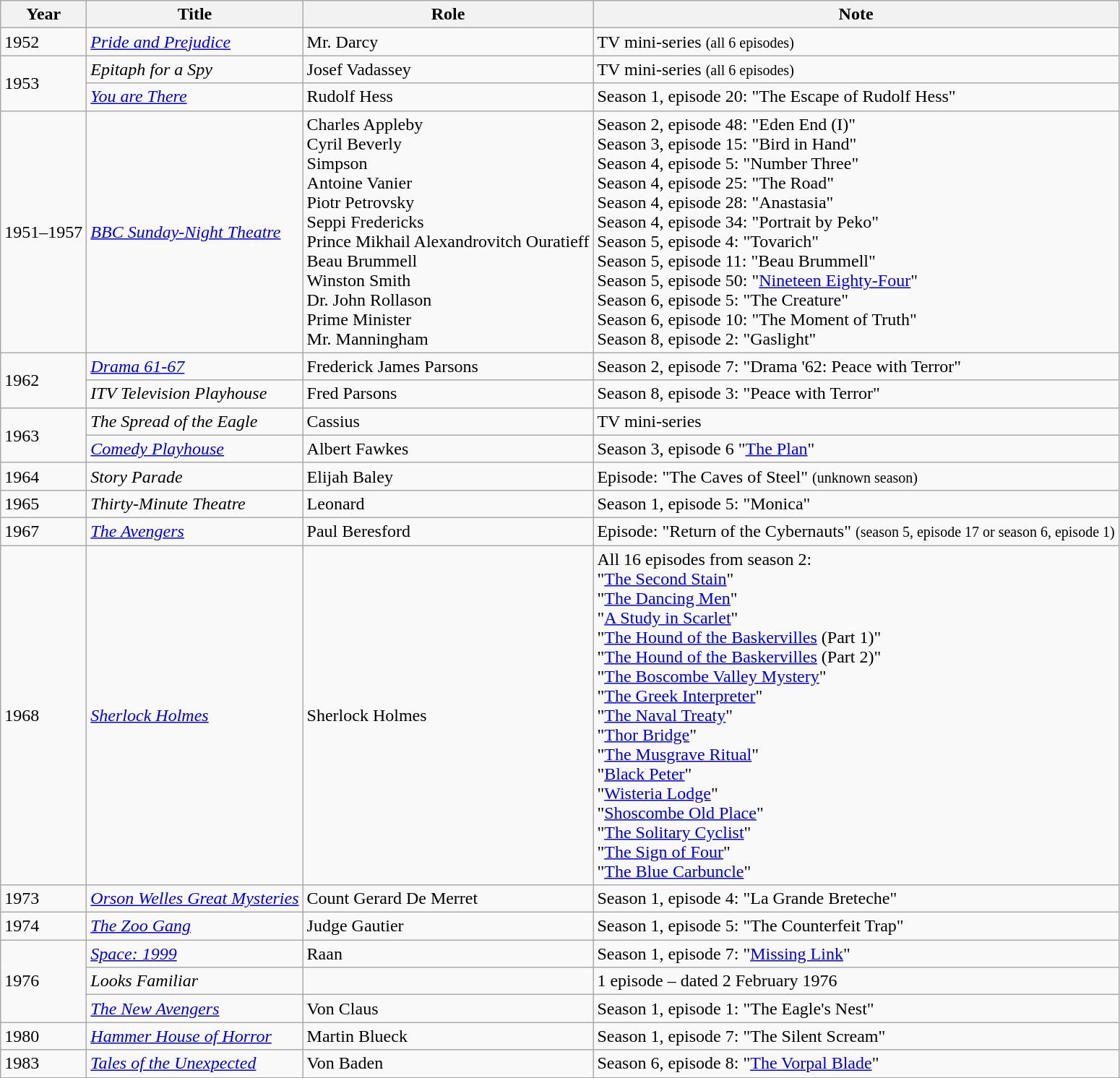<table class="wikitable plainrowheaders sortable">
<tr>
<th scope="col">Year</th>
<th scope="col">Title</th>
<th scope="col">Role</th>
<th scope="col">Note</th>
</tr>
<tr>
<td>1952</td>
<td><em><a href='#'>Pride and Prejudice</a></em></td>
<td>Mr. Darcy</td>
<td>TV mini-series <small>(all 6 episodes)</small></td>
</tr>
<tr>
<td rowspan="2">1953</td>
<td><em>Epitaph for a Spy</em></td>
<td>Josef Vadassey</td>
<td>TV mini-series <small>(all 6 episodes)</small></td>
</tr>
<tr>
<td><em><a href='#'>You are There</a></em></td>
<td>Rudolf Hess</td>
<td>Season 1, episode 20: "The Escape of Rudolf Hess"</td>
</tr>
<tr>
<td>1951–1957</td>
<td><em><a href='#'>BBC Sunday-Night Theatre</a></em></td>
<td>Charles Appleby<br>Cyril Beverly<br>Simpson<br>Antoine Vanier<br>Piotr Petrovsky<br>Seppi Fredericks<br>Prince Mikhail Alexandrovitch Ouratieff<br>Beau Brummell<br>Winston Smith<br>Dr. John Rollason<br>Prime Minister<br>Mr. Manningham</td>
<td>Season 2, episode 48: "Eden End (I)"<br>Season 3, episode 15: "Bird in Hand"<br>Season 4, episode 5: "Number Three"<br>Season 4, episode 25: "The Road"<br>Season 4, episode 28: "Anastasia"<br>Season 4, episode 34: "Portrait by Peko"<br>Season 5, episode 4: "Tovarich"<br>Season 5, episode 11: "Beau Brummell"<br>Season 5, episode 50: "<a href='#'>Nineteen Eighty-Four</a>"<br>Season 6, episode 5: "The Creature"<br>Season 6, episode 10: "The Moment of Truth"<br>Season 8, episode 2: "Gaslight"</td>
</tr>
<tr>
<td rowspan="2">1962</td>
<td><em><a href='#'>Drama 61-67</a></em></td>
<td>Frederick James Parsons</td>
<td>Season 2, episode 7: "Drama '62: Peace with Terror"</td>
</tr>
<tr>
<td><em>ITV Television Playhouse</em></td>
<td>Fred Parsons</td>
<td>Season 8, episode 3: "Peace with Terror"</td>
</tr>
<tr>
<td rowspan="2">1963</td>
<td><em>The Spread of the Eagle</em></td>
<td>Cassius</td>
<td>TV mini-series</td>
</tr>
<tr>
<td><em><a href='#'>Comedy Playhouse</a></em></td>
<td>Albert Fawkes</td>
<td>Season 3, episode 6 "<a href='#'>The Plan</a>"</td>
</tr>
<tr>
<td>1964</td>
<td><em>Story Parade</em></td>
<td>Elijah Baley</td>
<td>Episode: "The Caves of Steel" <small>(unknown season)</small></td>
</tr>
<tr>
<td>1965</td>
<td><em>Thirty-Minute Theatre</em></td>
<td>Leonard</td>
<td>Season 1, episode 5: "Monica"</td>
</tr>
<tr>
<td>1967</td>
<td><em><a href='#'>The Avengers</a></em></td>
<td>Paul Beresford</td>
<td>Episode: "Return of the Cybernauts" <small>(season 5, episode 17 or season 6, episode 1)</small></td>
</tr>
<tr>
<td>1968</td>
<td><em><a href='#'>Sherlock Holmes</a></em></td>
<td>Sherlock Holmes</td>
<td>All 16 episodes from season 2:<br>"<a href='#'>The Second Stain</a>"<br>"<a href='#'>The Dancing Men</a>"<br>"<a href='#'>A Study in Scarlet</a>"<br>"<a href='#'>The Hound of the Baskervilles</a> (Part 1)"<br>"<a href='#'>The Hound of the Baskervilles</a> (Part 2)"<br>"<a href='#'>The Boscombe Valley Mystery</a>"<br>"<a href='#'>The Greek Interpreter</a>"<br>"<a href='#'>The Naval Treaty</a>"<br>"<a href='#'>Thor Bridge</a>"<br>"<a href='#'>The Musgrave Ritual</a>"<br>"<a href='#'>Black Peter</a>"<br>"<a href='#'>Wisteria Lodge</a>"<br>"<a href='#'>Shoscombe Old Place</a>"<br>"<a href='#'>The Solitary Cyclist</a>"<br>"<a href='#'>The Sign of Four</a>"<br>"<a href='#'>The Blue Carbuncle</a>"</td>
</tr>
<tr>
<td>1973</td>
<td><em><a href='#'>Orson Welles Great Mysteries</a></em></td>
<td>Count Gerard De Merret</td>
<td>Season 1, episode 4: "La Grande Breteche"</td>
</tr>
<tr>
<td>1974</td>
<td><em><a href='#'>The Zoo Gang</a></em></td>
<td>Judge Gautier</td>
<td>Season 1, episode 5: "The Counterfeit Trap"</td>
</tr>
<tr>
<td rowspan="3">1976</td>
<td><em><a href='#'>Space: 1999</a></em></td>
<td>Raan</td>
<td>Season 1, episode 7: "<a href='#'>Missing Link</a>"</td>
</tr>
<tr>
<td><em>Looks Familiar</em></td>
<td></td>
<td>1 episode – dated 2 February 1976</td>
</tr>
<tr>
<td><em><a href='#'>The New Avengers</a></em></td>
<td>Von Claus</td>
<td>Season 1, episode 1: "The Eagle's Nest"</td>
</tr>
<tr>
<td>1980</td>
<td><em><a href='#'>Hammer House of Horror</a></em></td>
<td>Martin Blueck</td>
<td>Season 1, episode 7: "The Silent Scream"</td>
</tr>
<tr>
<td>1983</td>
<td><em><a href='#'>Tales of the Unexpected</a></em></td>
<td>Von Baden</td>
<td>Season 6, episode 8: "<a href='#'>The Vorpal Blade</a>"</td>
</tr>
</table>
